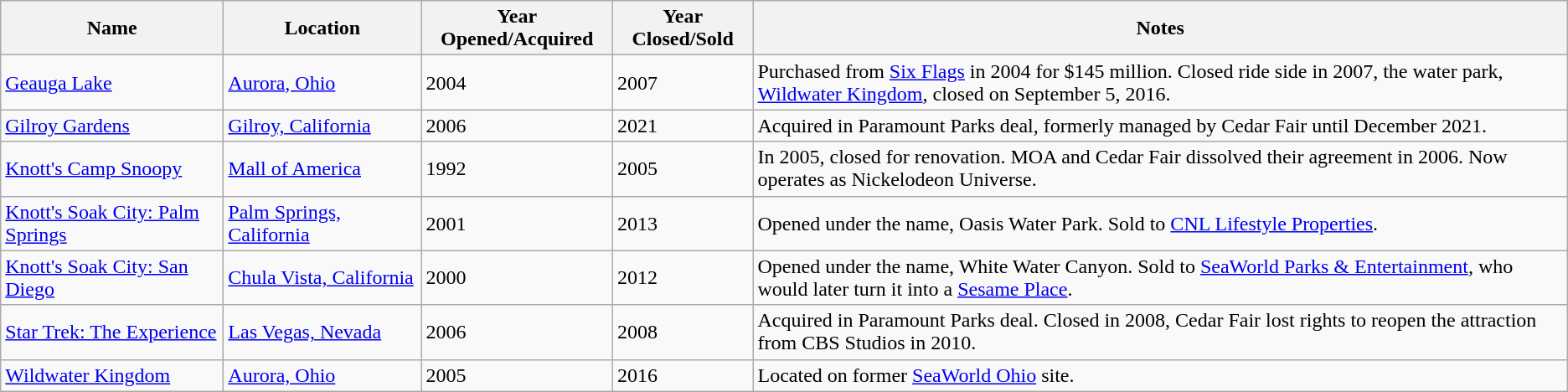<table class="wikitable sortable">
<tr>
<th style="width:170px;">Name</th>
<th style="width:150px;">Location</th>
<th>Year Opened/Acquired</th>
<th>Year Closed/Sold</th>
<th>Notes</th>
</tr>
<tr>
<td><a href='#'>Geauga Lake</a></td>
<td><a href='#'>Aurora, Ohio</a></td>
<td>2004</td>
<td>2007</td>
<td>Purchased from <a href='#'>Six Flags</a> in 2004 for $145 million. Closed ride side in 2007, the water park, <a href='#'>Wildwater Kingdom</a>, closed on September 5, 2016.</td>
</tr>
<tr>
<td><a href='#'>Gilroy Gardens</a></td>
<td><a href='#'>Gilroy, California</a></td>
<td>2006</td>
<td>2021</td>
<td>Acquired in Paramount Parks deal, formerly managed by Cedar Fair until December 2021.</td>
</tr>
<tr>
<td><a href='#'>Knott's Camp Snoopy</a></td>
<td><a href='#'>Mall of America</a></td>
<td>1992</td>
<td>2005</td>
<td>In 2005, closed for renovation. MOA and Cedar Fair dissolved their agreement in 2006. Now operates as Nickelodeon Universe.</td>
</tr>
<tr>
<td><a href='#'>Knott's Soak City: Palm Springs</a></td>
<td><a href='#'>Palm Springs, California</a></td>
<td>2001</td>
<td>2013</td>
<td>Opened under the name, Oasis Water Park. Sold to <a href='#'>CNL Lifestyle Properties</a>.</td>
</tr>
<tr>
<td><a href='#'>Knott's Soak City: San Diego</a></td>
<td><a href='#'>Chula Vista, California</a></td>
<td>2000</td>
<td>2012</td>
<td>Opened under the name, White Water Canyon. Sold to <a href='#'>SeaWorld Parks & Entertainment</a>, who would later turn it into a <a href='#'>Sesame Place</a>.</td>
</tr>
<tr>
<td><a href='#'>Star Trek: The Experience</a></td>
<td><a href='#'>Las Vegas, Nevada</a></td>
<td>2006</td>
<td>2008</td>
<td>Acquired in Paramount Parks deal. Closed in 2008, Cedar Fair lost rights to reopen the attraction from CBS Studios in 2010.</td>
</tr>
<tr>
<td><a href='#'>Wildwater Kingdom</a></td>
<td><a href='#'>Aurora, Ohio</a></td>
<td>2005</td>
<td>2016</td>
<td>Located on former <a href='#'>SeaWorld Ohio</a> site.</td>
</tr>
</table>
